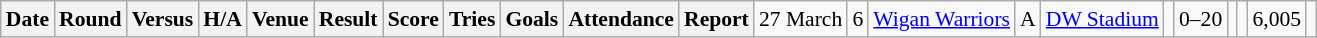<table class="wikitable defaultleft col2center col4center col7center col10right" style="font-size:90%;">
<tr>
<th>Date</th>
<th>Round</th>
<th>Versus</th>
<th>H/A</th>
<th>Venue</th>
<th>Result</th>
<th>Score</th>
<th>Tries</th>
<th>Goals</th>
<th>Attendance</th>
<th>Report</th>
<td>27 March</td>
<td>6</td>
<td> <a href='#'>Wigan Warriors</a></td>
<td>A</td>
<td><a href='#'>DW Stadium</a></td>
<td></td>
<td>0–20</td>
<td></td>
<td></td>
<td>6,005</td>
<td></td>
</tr>
</table>
